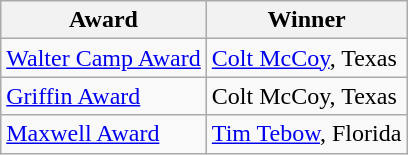<table class="wikitable">
<tr>
<th>Award</th>
<th><strong>Winner</strong></th>
</tr>
<tr>
<td><a href='#'>Walter Camp Award</a></td>
<td><a href='#'>Colt McCoy</a>, Texas</td>
</tr>
<tr>
<td><a href='#'>Griffin Award</a></td>
<td>Colt McCoy, Texas</td>
</tr>
<tr>
<td><a href='#'>Maxwell Award</a></td>
<td><a href='#'>Tim Tebow</a>, Florida</td>
</tr>
</table>
